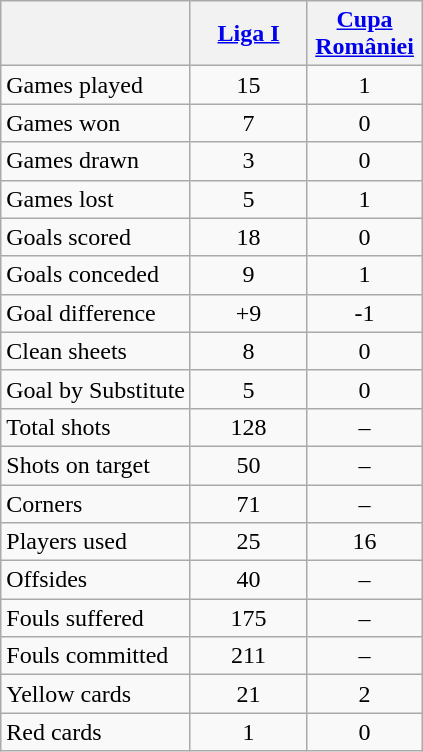<table class="wikitable" style="text-align: center;">
<tr>
<th></th>
<th style="width:70px;"><a href='#'>Liga I</a></th>
<th style="width:70px;"><a href='#'>Cupa României</a></th>
</tr>
<tr>
<td align=left>Games played</td>
<td>15</td>
<td>1</td>
</tr>
<tr>
<td align=left>Games won</td>
<td>7</td>
<td>0</td>
</tr>
<tr>
<td align=left>Games drawn</td>
<td>3</td>
<td>0</td>
</tr>
<tr>
<td align=left>Games lost</td>
<td>5</td>
<td>1</td>
</tr>
<tr>
<td align=left>Goals scored</td>
<td>18</td>
<td>0</td>
</tr>
<tr>
<td align=left>Goals conceded</td>
<td>9</td>
<td>1</td>
</tr>
<tr>
<td align=left>Goal difference</td>
<td>+9</td>
<td>-1</td>
</tr>
<tr>
<td align=left>Clean sheets</td>
<td>8</td>
<td>0</td>
</tr>
<tr>
<td align=left>Goal by Substitute</td>
<td>5</td>
<td>0</td>
</tr>
<tr>
<td align=left>Total shots</td>
<td>128</td>
<td>–</td>
</tr>
<tr>
<td align=left>Shots on target</td>
<td>50</td>
<td>–</td>
</tr>
<tr>
<td align=left>Corners</td>
<td>71</td>
<td>–</td>
</tr>
<tr>
<td align=left>Players used</td>
<td>25</td>
<td>16</td>
</tr>
<tr>
<td align=left>Offsides</td>
<td>40</td>
<td>–</td>
</tr>
<tr>
<td align=left>Fouls suffered</td>
<td>175</td>
<td>–</td>
</tr>
<tr>
<td align=left>Fouls committed</td>
<td>211</td>
<td>–</td>
</tr>
<tr>
<td align=left>Yellow cards</td>
<td>21</td>
<td>2</td>
</tr>
<tr>
<td align=left>Red cards</td>
<td>1</td>
<td>0</td>
</tr>
</table>
